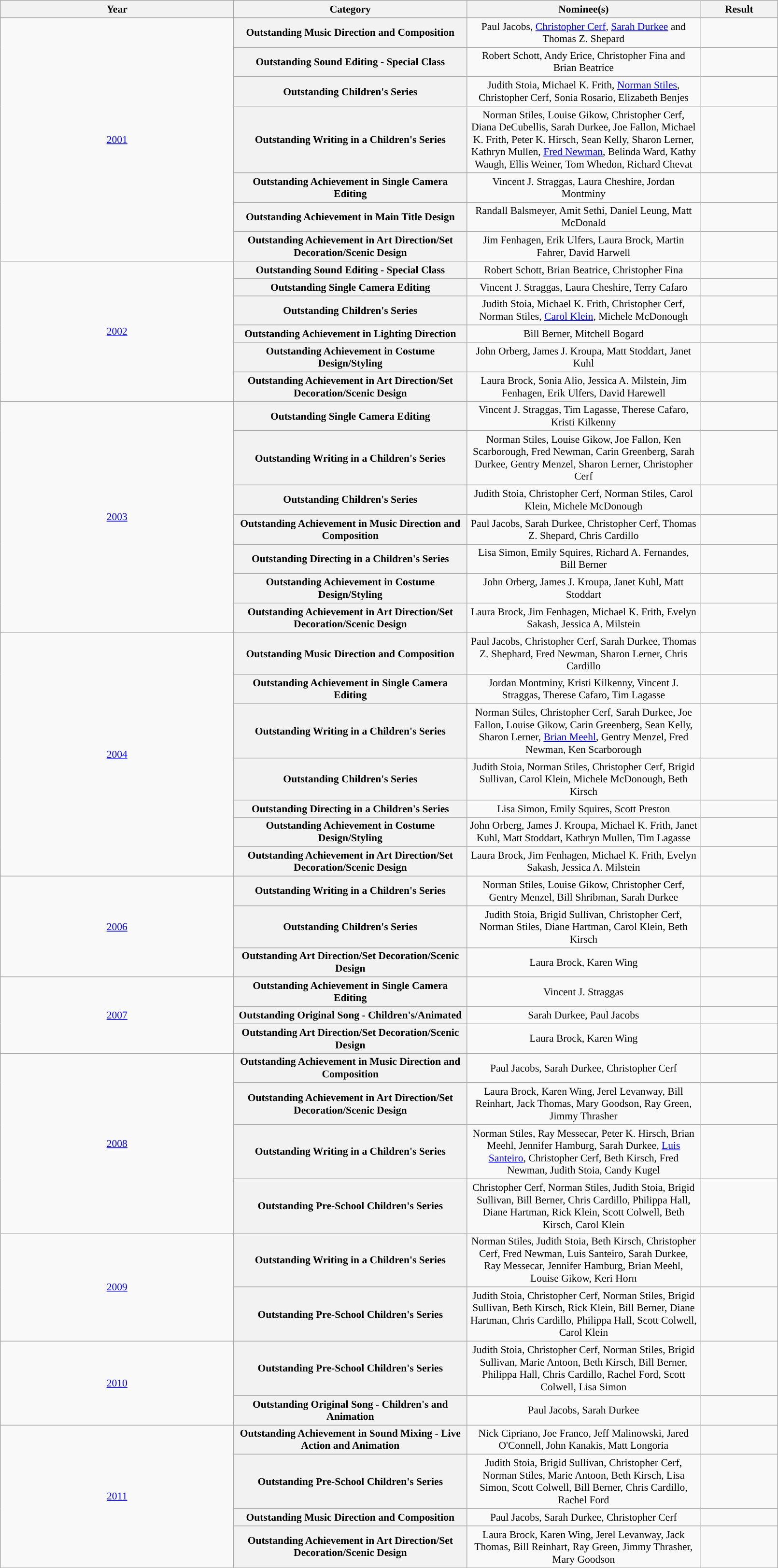<table class="wikitable plainrowheaders" style="font-size: 90%; text-align:center" width=85%>
<tr>
<th scope="col" width="30%">Year</th>
<th scope="col" width="30%">Category</th>
<th scope="col" width="30%">Nominee(s)</th>
<th scope="col" width="10%">Result</th>
</tr>
<tr>
<td rowspan="7"><a href='#'>2001</a></td>
<th scope="row" style="text-align:center">Outstanding Music Direction and Composition</th>
<td colspan="1”">Paul Jacobs, <a href='#'>Christopher Cerf</a>, <a href='#'>Sarah Durkee</a> and Thomas Z. Shepard</td>
<td></td>
</tr>
<tr>
<th scope="row" style="text-align:center">Outstanding Sound Editing - Special Class</th>
<td colspan="1”">Robert Schott, Andy Erice, Christopher Fina and Brian Beatrice</td>
<td></td>
</tr>
<tr>
<th scope="row" style="text-align:center">Outstanding Children's Series</th>
<td colspan="1”">Judith Stoia, Michael K. Frith, <a href='#'>Norman Stiles</a>, Christopher Cerf, Sonia Rosario, Elizabeth Benjes</td>
<td></td>
</tr>
<tr>
<th scope="row" style="text-align:center">Outstanding Writing in a Children's Series</th>
<td colspan="1”">Norman Stiles, Louise Gikow, Christopher Cerf, Diana DeCubellis, Sarah Durkee, Joe Fallon, Michael K. Frith, Peter K. Hirsch, Sean Kelly, Sharon Lerner, Kathryn Mullen, <a href='#'>Fred Newman</a>, Belinda Ward, Kathy Waugh, Ellis Weiner, Tom Whedon, Richard Chevat</td>
<td></td>
</tr>
<tr>
<th scope="row" style="text-align:center">Outstanding Achievement in Single Camera Editing</th>
<td colspan="1”">Vincent J. Straggas, Laura Cheshire, Jordan Montminy</td>
<td></td>
</tr>
<tr>
<th scope="row" style="text-align:center">Outstanding Achievement in Main Title Design</th>
<td colspan="1”">Randall Balsmeyer, Amit Sethi, Daniel Leung, Matt McDonald</td>
<td></td>
</tr>
<tr>
<th scope="row" style="text-align:center">Outstanding Achievement in Art Direction/Set Decoration/Scenic Design</th>
<td colspan="1”">Jim Fenhagen, Erik Ulfers, Laura Brock, Martin Fahrer, David Harwell</td>
<td></td>
</tr>
<tr>
<td rowspan="6"><a href='#'>2002</a></td>
<th scope="row" style="text-align:center">Outstanding Sound Editing - Special Class</th>
<td colspan="1”">Robert Schott, Brian Beatrice, Christopher Fina</td>
<td></td>
</tr>
<tr>
<th scope="row" style="text-align:center">Outstanding Single Camera Editing</th>
<td colspan="1”">Vincent J. Straggas, Laura Cheshire, Terry Cafaro</td>
<td></td>
</tr>
<tr>
<th scope="row" style="text-align:center">Outstanding Children's Series</th>
<td colspan="1”">Judith Stoia, Michael K. Frith, Christopher Cerf, Norman Stiles, <a href='#'>Carol Klein</a>, Michele McDonough</td>
<td></td>
</tr>
<tr>
<th scope="row" style="text-align:center">Outstanding Achievement in Lighting Direction</th>
<td colspan="1”">Bill Berner, Mitchell Bogard</td>
<td></td>
</tr>
<tr>
<th scope="row" style="text-align:center">Outstanding Achievement in Costume Design/Styling</th>
<td colspan="1”">John Orberg, James J. Kroupa, Matt Stoddart, Janet Kuhl</td>
<td></td>
</tr>
<tr>
<th scope="row" style="text-align:center">Outstanding Achievement in Art Direction/Set Decoration/Scenic Design</th>
<td colspan="1”">Laura Brock, Sonia Alio, Jessica A. Milstein, Jim Fenhagen, Erik Ulfers, David Harewell</td>
<td></td>
</tr>
<tr>
<td rowspan="7"><a href='#'>2003</a></td>
<th scope="row" style="text-align:center">Outstanding Single Camera Editing</th>
<td colspan="1”">Vincent J. Straggas, Tim Lagasse, Therese Cafaro, Kristi Kilkenny</td>
<td></td>
</tr>
<tr>
<th scope="row" style="text-align:center">Outstanding Writing in a Children's Series</th>
<td colspan="1”">Norman Stiles, Louise Gikow, Joe Fallon, Ken Scarborough, Fred Newman, Carin Greenberg, Sarah Durkee, Gentry Menzel, Sharon Lerner, Christopher Cerf</td>
<td></td>
</tr>
<tr>
<th scope="row" style="text-align:center">Outstanding Children's Series</th>
<td colspan="1”">Judith Stoia, Christopher Cerf, Norman Stiles, Carol Klein, Michele McDonough</td>
<td></td>
</tr>
<tr>
<th scope="row" style="text-align:center">Outstanding Achievement in Music Direction and Composition</th>
<td colspan="1”">Paul Jacobs, Sarah Durkee, Christopher Cerf, Thomas Z. Shepard, Chris Cardillo</td>
<td></td>
</tr>
<tr>
<th scope="row" style="text-align:center">Outstanding Directing in a Children's Series</th>
<td colspan="1”">Lisa Simon, Emily Squires, Richard A. Fernandes, Bill Berner</td>
<td></td>
</tr>
<tr>
<th scope="row" style="text-align:center">Outstanding Achievement in Costume Design/Styling</th>
<td colspan="1”">John Orberg, James J. Kroupa, Janet Kuhl, Matt Stoddart</td>
<td></td>
</tr>
<tr>
<th scope="row" style="text-align:center">Outstanding Achievement in Art Direction/Set Decoration/Scenic Design</th>
<td colspan="1”">Laura Brock, Jim Fenhagen, Michael K. Frith, Evelyn Sakash, Jessica A. Milstein</td>
<td></td>
</tr>
<tr>
<td rowspan="7"><a href='#'>2004</a></td>
<th scope="row" style="text-align:center">Outstanding Music Direction and Composition</th>
<td colspan="1”">Paul Jacobs, Christopher Cerf, Sarah Durkee, Thomas Z. Shephard, Fred Newman, Sharon Lerner, Chris Cardillo</td>
<td></td>
</tr>
<tr>
<th scope="row" style="text-align:center">Outstanding Achievement in Single Camera Editing</th>
<td colspan="1”">Jordan Montminy, Kristi Kilkenny, Vincent J. Straggas, Therese Cafaro, Tim Lagasse</td>
<td></td>
</tr>
<tr>
<th scope="row" style="text-align:center">Outstanding Writing in a Children's Series</th>
<td colspan="1”">Norman Stiles, Christopher Cerf, Sarah Durkee, Joe Fallon, Louise Gikow, Carin Greenberg, Sean Kelly, Sharon Lerner, <a href='#'>Brian Meehl</a>, Gentry Menzel, Fred Newman, Ken Scarborough</td>
<td></td>
</tr>
<tr>
<th scope="row" style="text-align:center">Outstanding Children's Series</th>
<td colspan="1”">Judith Stoia, Norman Stiles, Christopher Cerf, Brigid Sullivan, Carol Klein, Michele McDonough, Beth Kirsch</td>
<td></td>
</tr>
<tr>
<th scope="row" style="text-align:center">Outstanding Directing in a Children's Series</th>
<td colspan="1”">Lisa Simon, Emily Squires, Scott Preston</td>
<td></td>
</tr>
<tr>
<th scope="row" style="text-align:center">Outstanding Achievement in Costume Design/Styling</th>
<td colspan="1”">John Orberg, James J. Kroupa, Michael K. Frith, Janet Kuhl, Matt Stoddart, Kathryn Mullen, Tim Lagasse</td>
<td></td>
</tr>
<tr>
<th scope="row" style="text-align:center">Outstanding Achievement in Art Direction/Set Decoration/Scenic Design</th>
<td colspan="1”">Laura Brock, Jim Fenhagen, Michael K. Frith, Evelyn Sakash, Jessica A. Milstein</td>
<td></td>
</tr>
<tr>
<td rowspan="3"><a href='#'>2006</a></td>
<th scope="row" style="text-align:center">Outstanding Writing in a Children's Series</th>
<td colspan="1”">Norman Stiles, Louise Gikow, Christopher Cerf, Gentry Menzel, Bill Shribman, Sarah Durkee</td>
<td></td>
</tr>
<tr>
<th scope="row" style="text-align:center">Outstanding Children's Series</th>
<td colspan="1”">Judith Stoia, Brigid Sullivan, Christopher Cerf, Norman Stiles, Diane Hartman, Carol Klein, Beth Kirsch</td>
<td></td>
</tr>
<tr>
<th scope="row" style="text-align:center">Outstanding Art Direction/Set Decoration/Scenic Design</th>
<td colspan="1”">Laura Brock, Karen Wing</td>
<td></td>
</tr>
<tr>
<td rowspan="3"><a href='#'>2007</a></td>
<th scope="row" style="text-align:center">Outstanding Achievement in Single Camera Editing</th>
<td colspan="1”">Vincent J. Straggas</td>
<td></td>
</tr>
<tr>
<th scope="row" style="text-align:center">Outstanding Original Song - Children's/Animated</th>
<td colspan="1”">Sarah Durkee, Paul Jacobs </td>
<td></td>
</tr>
<tr>
<th scope="row" style="text-align:center">Outstanding Art Direction/Set Decoration/Scenic Design</th>
<td colspan="1”">Laura Brock, Karen Wing</td>
<td></td>
</tr>
<tr>
<td rowspan="4"><a href='#'>2008</a></td>
<th scope="row" style="text-align:center">Outstanding Achievement in Music Direction and Composition</th>
<td colspan="1”">Paul Jacobs, Sarah Durkee, Christopher Cerf</td>
<td></td>
</tr>
<tr>
<th scope="row" style="text-align:center">Outstanding Achievement in Art Direction/Set Decoration/Scenic Design</th>
<td colspan="1”">Laura Brock, Karen Wing, Jerel Levanway, Bill Reinhart, Jack Thomas, Mary Goodson, Ray Green, Jimmy Thrasher</td>
<td></td>
</tr>
<tr>
<th scope="row" style="text-align:center">Outstanding Writing in a Children's Series</th>
<td colspan="1”">Norman Stiles, Ray Messecar, Peter K. Hirsch, Brian Meehl, Jennifer Hamburg, Sarah Durkee, <a href='#'>Luis Santeiro</a>, Christopher Cerf, Beth Kirsch, Fred Newman, Judith Stoia, Candy Kugel</td>
<td></td>
</tr>
<tr>
<th scope="row" style="text-align:center">Outstanding Pre-School Children's Series</th>
<td colspan="1”">Christopher Cerf, Norman Stiles, Judith Stoia, Brigid Sullivan, Bill Berner, Chris Cardillo, Philippa Hall, Diane Hartman, Rick Klein, Scott Colwell, Beth Kirsch, Carol Klein</td>
<td></td>
</tr>
<tr>
<td rowspan="2"><a href='#'>2009</a></td>
<th scope="row" style="text-align:center">Outstanding Writing in a Children's Series</th>
<td colspan="1”">Norman Stiles, Judith Stoia, Beth Kirsch, Christopher Cerf, Fred Newman, Luis Santeiro, Sarah Durkee, Ray Messecar, Jennifer Hamburg, Brian Meehl, Louise Gikow, Keri Horn</td>
<td></td>
</tr>
<tr>
<th scope="row" style="text-align:center">Outstanding Pre-School Children's Series</th>
<td colspan="1”">Judith Stoia, Christopher Cerf, Norman Stiles, Brigid Sullivan, Beth Kirsch, Rick Klein, Bill Berner, Diane Hartman, Chris Cardillo, Philippa Hall, Scott Colwell, Carol Klein</td>
<td></td>
</tr>
<tr>
<td rowspan="2"><a href='#'>2010</a></td>
<th scope="row" style="text-align:center">Outstanding Pre-School Children's Series</th>
<td colspan="1”">Judith Stoia, Christopher Cerf, Norman Stiles, Brigid Sullivan, Marie Antoon, Beth Kirsch, Bill Berner, Philippa Hall, Chris Cardillo, Rachel Ford, Scott Colwell, Lisa Simon</td>
<td></td>
</tr>
<tr>
<th scope="row" style="text-align:center">Outstanding Original Song - Children's and Animation</th>
<td colspan="1”">Paul Jacobs, Sarah Durkee <br> </td>
<td></td>
</tr>
<tr>
<td rowspan="4"><a href='#'>2011</a></td>
<th scope="row" style="text-align:center">Outstanding Achievement in Sound Mixing - Live Action and Animation</th>
<td colspan="1”">Nick Cipriano, Joe Franco, Jeff Malinowski, Jared O'Connell, John Kanakis, Matt Longoria</td>
<td></td>
</tr>
<tr>
<th scope="row" style="text-align:center">Outstanding Pre-School Children's Series</th>
<td colspan="1”">Judith Stoia, Brigid Sullivan, Christopher Cerf, Norman Stiles, Marie Antoon, Beth Kirsch, Lisa Simon, Scott Colwell, Bill Berner, Chris Cardillo, Rachel Ford</td>
<td></td>
</tr>
<tr>
<th scope="row" style="text-align:center">Outstanding Music Direction and Composition</th>
<td colspan="1”">Paul Jacobs, Sarah Durkee, Christopher Cerf</td>
<td></td>
</tr>
<tr>
<th scope="row" style="text-align:center">Outstanding Achievement in Art Direction/Set Decoration/Scenic Design</th>
<td colspan="1”">Laura Brock, Karen Wing, Jerel Levanway, Jack Thomas, Bill Reinhart, Ray Green, Jimmy Thrasher, Mary Goodson</td>
<td></td>
</tr>
</table>
